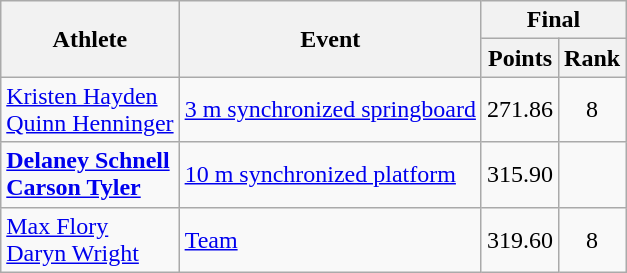<table class="wikitable">
<tr>
<th rowspan="2">Athlete</th>
<th rowspan="2">Event</th>
<th colspan="2">Final</th>
</tr>
<tr>
<th>Points</th>
<th>Rank</th>
</tr>
<tr align="center">
<td align="left"><a href='#'>Kristen Hayden</a><br><a href='#'>Quinn Henninger</a></td>
<td align="left"><a href='#'>3 m synchronized springboard</a></td>
<td>271.86</td>
<td>8</td>
</tr>
<tr align="center">
<td align="left"><strong><a href='#'>Delaney Schnell</a><br><a href='#'>Carson Tyler</a></strong></td>
<td align="left"><a href='#'>10 m synchronized platform</a></td>
<td>315.90</td>
<td></td>
</tr>
<tr align="center">
<td align="left"><a href='#'>Max Flory</a><br><a href='#'>Daryn Wright</a></td>
<td align="left"><a href='#'>Team</a></td>
<td>319.60</td>
<td>8</td>
</tr>
</table>
